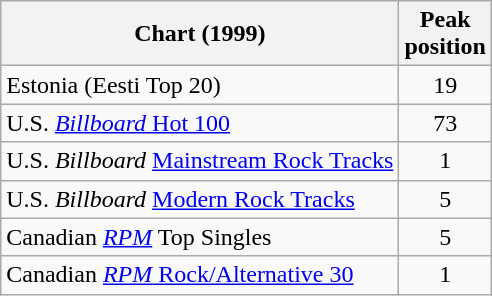<table class="wikitable">
<tr>
<th>Chart (1999)</th>
<th>Peak<br>position</th>
</tr>
<tr>
<td>Estonia (Eesti Top 20)</td>
<td align="center">19</td>
</tr>
<tr>
<td>U.S. <a href='#'><em>Billboard</em> Hot 100</a></td>
<td style="text-align:center;">73</td>
</tr>
<tr>
<td>U.S. <em>Billboard</em> <a href='#'>Mainstream Rock Tracks</a></td>
<td style="text-align:center;">1</td>
</tr>
<tr>
<td>U.S. <em>Billboard</em> <a href='#'>Modern Rock Tracks</a></td>
<td style="text-align:center;">5</td>
</tr>
<tr>
<td>Canadian <em><a href='#'>RPM</a></em> Top Singles</td>
<td align="center">5</td>
</tr>
<tr>
<td>Canadian <a href='#'><em>RPM</em> Rock/Alternative 30</a></td>
<td align="center">1</td>
</tr>
</table>
